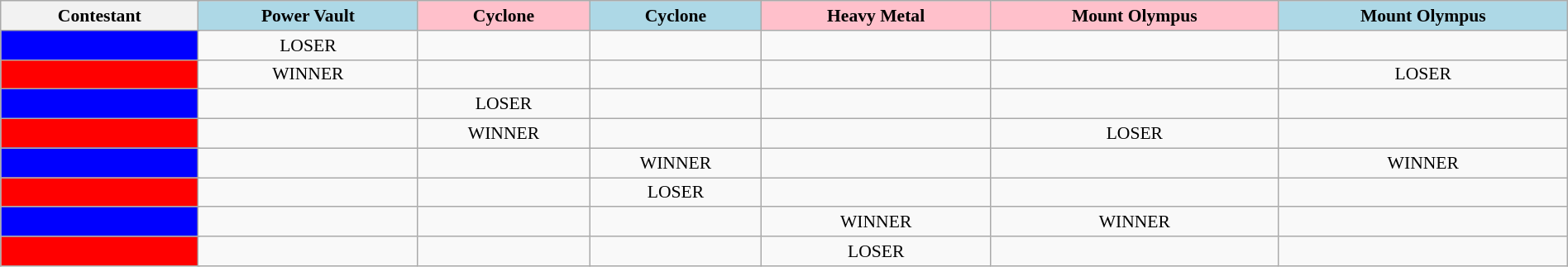<table class="wikitable" style="text-align:center; font-size:90%; width:100%">
<tr>
<th colspan="2">Contestant</th>
<th style="background:lightblue;">Power Vault</th>
<th style="background:pink;">Cyclone</th>
<th style="background:lightblue;">Cyclone</th>
<th style="background:pink;">Heavy Metal</th>
<th style="background:pink;">Mount Olympus</th>
<th style="background:lightblue;">Mount Olympus</th>
</tr>
<tr>
<td style="background:blue;" colspan="2"></td>
<td>LOSER</td>
<td></td>
<td></td>
<td></td>
<td></td>
<td></td>
</tr>
<tr>
<td style="background:red;" colspan="2"></td>
<td>WINNER</td>
<td></td>
<td></td>
<td></td>
<td></td>
<td>LOSER</td>
</tr>
<tr>
<td style="background:blue;" colspan="2"></td>
<td></td>
<td>LOSER</td>
<td></td>
<td></td>
<td></td>
<td></td>
</tr>
<tr>
<td style="background:red;" colspan="2"></td>
<td></td>
<td>WINNER</td>
<td></td>
<td></td>
<td>LOSER</td>
<td></td>
</tr>
<tr>
<td style="background:blue;" colspan="2"></td>
<td></td>
<td></td>
<td>WINNER</td>
<td></td>
<td></td>
<td>WINNER</td>
</tr>
<tr>
<td style="background:red;" colspan="2"></td>
<td></td>
<td></td>
<td>LOSER</td>
<td></td>
<td></td>
<td></td>
</tr>
<tr>
<td style="background:blue;" colspan="2"></td>
<td></td>
<td></td>
<td></td>
<td>WINNER</td>
<td>WINNER</td>
<td></td>
</tr>
<tr>
<td style="background:red;" colspan="2"></td>
<td></td>
<td></td>
<td></td>
<td>LOSER</td>
<td></td>
<td></td>
</tr>
</table>
